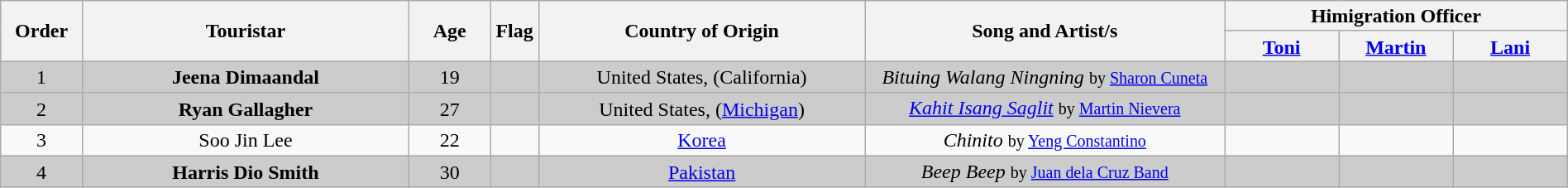<table class="wikitable" style="text-align:center; line-height:17px; width:100%;">
<tr>
<th scope="col" rowspan="2" width="05%">Order</th>
<th scope="col" rowspan="2" width="20%">Touristar</th>
<th scope="col" rowspan="2" width="05%">Age</th>
<th scope="col" rowspan="2" width="02%">Flag</th>
<th scope="col" rowspan="2" width="20%">Country of Origin</th>
<th scope="col" rowspan="2" width="22%">Song and Artist/s</th>
<th scope="col" colspan="3" width="28%">Himigration Officer</th>
</tr>
<tr>
<th width="07%"><a href='#'>Toni</a></th>
<th width="07%"><a href='#'>Martin</a></th>
<th width="07%"><a href='#'>Lani</a></th>
</tr>
<tr style="background:#CCCCCC;">
<td>1</td>
<td><strong>Jeena Dimaandal</strong></td>
<td>19</td>
<td></td>
<td>United States, (California)</td>
<td><em>Bituing Walang Ningning</em> <small>by <a href='#'>Sharon Cuneta</a></small></td>
<td></td>
<td></td>
<td></td>
</tr>
<tr style="background:#CCCCCC;">
<td>2</td>
<td><strong>Ryan Gallagher</strong></td>
<td>27</td>
<td></td>
<td>United States, (<a href='#'>Michigan</a>)</td>
<td><em><a href='#'>Kahit Isang Saglit</a></em> <small> by <a href='#'>Martin Nievera</a></small></td>
<td></td>
<td></td>
<td></td>
</tr>
<tr>
<td>3</td>
<td>Soo Jin Lee</td>
<td>22</td>
<td></td>
<td><a href='#'>Korea</a></td>
<td><em>Chinito</em> <small> by <a href='#'>Yeng Constantino</a></small></td>
<td></td>
<td></td>
<td></td>
</tr>
<tr style="background:#CCCCCC;">
<td>4</td>
<td><strong>Harris Dio Smith</strong></td>
<td>30</td>
<td></td>
<td><a href='#'>Pakistan</a></td>
<td><em>Beep Beep</em> <small> by <a href='#'>Juan dela Cruz Band</a></small></td>
<td></td>
<td></td>
<td></td>
</tr>
</table>
